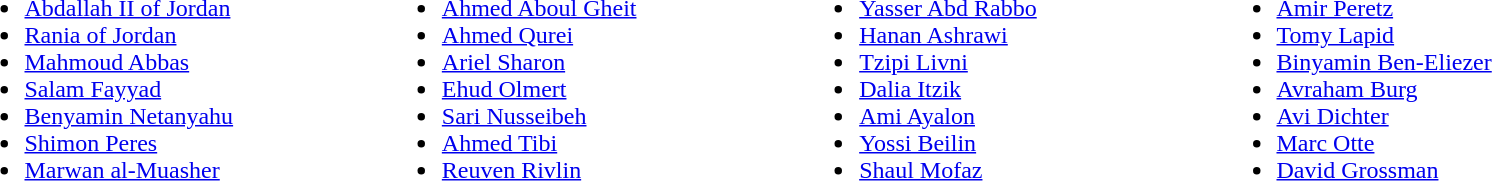<table>
<tr>
<td valign="top" style="padding-right: 0%" width=16.7%><br><ul><li><a href='#'>Abdallah II of Jordan</a></li><li><a href='#'>Rania of Jordan</a></li><li><a href='#'>Mahmoud Abbas</a></li><li><a href='#'>Salam Fayyad</a></li><li><a href='#'>Benyamin Netanyahu</a></li><li><a href='#'>Shimon Peres</a></li><li><a href='#'>Marwan al-Muasher</a></li></ul></td>
<td valign="top" style="padding-right: 0%" width=16.7%><br><ul><li><a href='#'>Ahmed Aboul Gheit</a></li><li><a href='#'>Ahmed Qurei</a></li><li><a href='#'>Ariel Sharon</a></li><li><a href='#'>Ehud Olmert</a></li><li><a href='#'>Sari Nusseibeh</a></li><li><a href='#'>Ahmed Tibi</a></li><li><a href='#'>Reuven Rivlin</a></li></ul></td>
<td valign="top" style="padding-right: 0%" width=16.7%><br><ul><li><a href='#'>Yasser Abd Rabbo</a></li><li><a href='#'>Hanan Ashrawi</a></li><li><a href='#'>Tzipi Livni</a></li><li><a href='#'>Dalia Itzik</a></li><li><a href='#'>Ami Ayalon</a></li><li><a href='#'>Yossi Beilin</a></li><li><a href='#'>Shaul Mofaz</a></li></ul></td>
<td valign="top" style="padding-right: 0%" width=16.7%><br><ul><li><a href='#'>Amir Peretz</a></li><li><a href='#'>Tomy Lapid</a></li><li><a href='#'>Binyamin Ben-Eliezer</a></li><li><a href='#'>Avraham Burg</a></li><li><a href='#'>Avi Dichter</a></li><li><a href='#'>Marc Otte</a></li><li><a href='#'>David Grossman</a></li></ul></td>
</tr>
</table>
